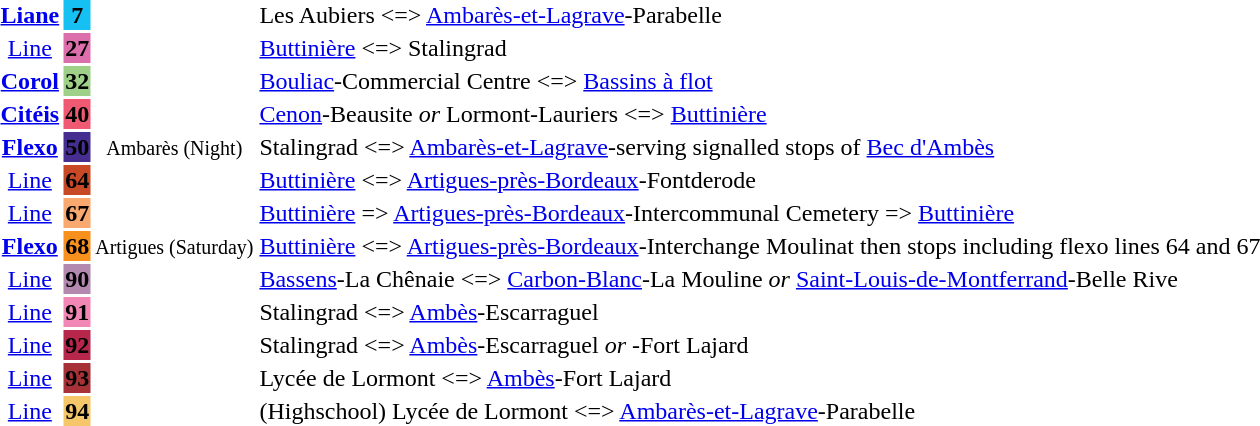<table>
<tr ---->
<td align="center"><strong><a href='#'>Liane</a></strong></td>
<td bgcolor="16C0F3"  align="center"><span><strong>7</strong></span></td>
<td></td>
<td>Les Aubiers <=> <a href='#'>Ambarès-et-Lagrave</a>-Parabelle</td>
</tr>
<tr ---->
<td align="center"><a href='#'>Line</a></td>
<td bgcolor="DB6EAB"  align="center"><span><strong>27</strong></span></td>
<td></td>
<td><a href='#'>Buttinière</a> <=> Stalingrad</td>
</tr>
<tr ---->
<td align="center"><strong><a href='#'>Corol</a></strong></td>
<td bgcolor="9FD08A"  align="center"><strong>32</strong></td>
<td></td>
<td><a href='#'>Bouliac</a>-Commercial Centre <=> <a href='#'>Bassins à flot</a></td>
</tr>
<tr ---->
<td align="center"><strong><a href='#'>Citéis</a></strong></td>
<td bgcolor="F05972"  align="center"><span><strong>40</strong></span></td>
<td></td>
<td><a href='#'>Cenon</a>-Beausite <em>or</em> Lormont-Lauriers <=> <a href='#'>Buttinière</a></td>
</tr>
<tr ---->
<td align="center"><strong><a href='#'>Flexo</a></strong></td>
<td bgcolor="462E91"  align="center"><span><strong>50</strong></span></td>
<td align="center"><small>Ambarès (Night)</small></td>
<td>Stalingrad <=> <a href='#'>Ambarès-et-Lagrave</a>-serving signalled stops of <a href='#'>Bec d'Ambès</a></td>
</tr>
<tr ---->
<td align="center"><a href='#'>Line</a></td>
<td bgcolor="C74926"  align="center"><span><strong>64</strong></span></td>
<td></td>
<td><a href='#'>Buttinière</a> <=> <a href='#'>Artigues-près-Bordeaux</a>-Fontderode</td>
</tr>
<tr ---->
<td align="center"><a href='#'>Line</a></td>
<td bgcolor="F9A86F"   align="center"><strong>67</strong></td>
<td></td>
<td><a href='#'>Buttinière</a> => <a href='#'>Artigues-près-Bordeaux</a>-Intercommunal Cemetery => <a href='#'>Buttinière</a></td>
</tr>
<tr ---->
<td align="center"><strong><a href='#'>Flexo</a></strong></td>
<td bgcolor="F7901D"   align="center"><span><strong>68</strong></span></td>
<td align="center"><small>Artigues (Saturday)</small></td>
<td><a href='#'>Buttinière</a> <=> <a href='#'>Artigues-près-Bordeaux</a>-Interchange Moulinat then stops including flexo lines 64 and 67</td>
</tr>
<tr ---->
<td align="center"><a href='#'>Line</a></td>
<td bgcolor="B489B0"   align="center"><strong>90</strong></td>
<td></td>
<td><a href='#'>Bassens</a>-La Chênaie <=> <a href='#'>Carbon-Blanc</a>-La Mouline <em>or</em> <a href='#'>Saint-Louis-de-Montferrand</a>-Belle Rive</td>
</tr>
<tr ---->
<td align="center"><a href='#'>Line</a></td>
<td bgcolor="F287B6"   align="center"><strong>91</strong></td>
<td></td>
<td>Stalingrad <=> <a href='#'>Ambès</a>-Escarraguel</td>
</tr>
<tr ---->
<td align="center"><a href='#'>Line</a></td>
<td bgcolor="B6274B"   align="center"><span><strong>92</strong></span></td>
<td></td>
<td>Stalingrad  <=> <a href='#'>Ambès</a>-Escarraguel <em>or</em> -Fort Lajard</td>
</tr>
<tr ---->
<td align="center"><a href='#'>Line</a></td>
<td bgcolor="A63136"   align="center"><span><strong>93</strong></span></td>
<td></td>
<td>Lycée de Lormont <=> <a href='#'>Ambès</a>-Fort Lajard</td>
</tr>
<tr ---->
<td align="center"><a href='#'>Line</a></td>
<td bgcolor="F6C76A"   align="center"><strong>94</strong></td>
<td></td>
<td>(Highschool) Lycée de Lormont <=> <a href='#'>Ambarès-et-Lagrave</a>-Parabelle</td>
</tr>
<tr ---->
</tr>
</table>
